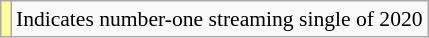<table class="wikitable" style="font-size:90%;">
<tr>
<td style="background-color:#FFFF99"></td>
<td>Indicates number-one streaming single of 2020</td>
</tr>
</table>
